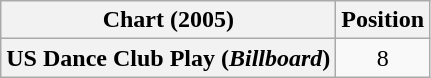<table class="wikitable plainrowheaders" style="text-align:center">
<tr>
<th>Chart (2005)</th>
<th>Position</th>
</tr>
<tr>
<th scope="row">US Dance Club Play (<em>Billboard</em>)</th>
<td>8</td>
</tr>
</table>
